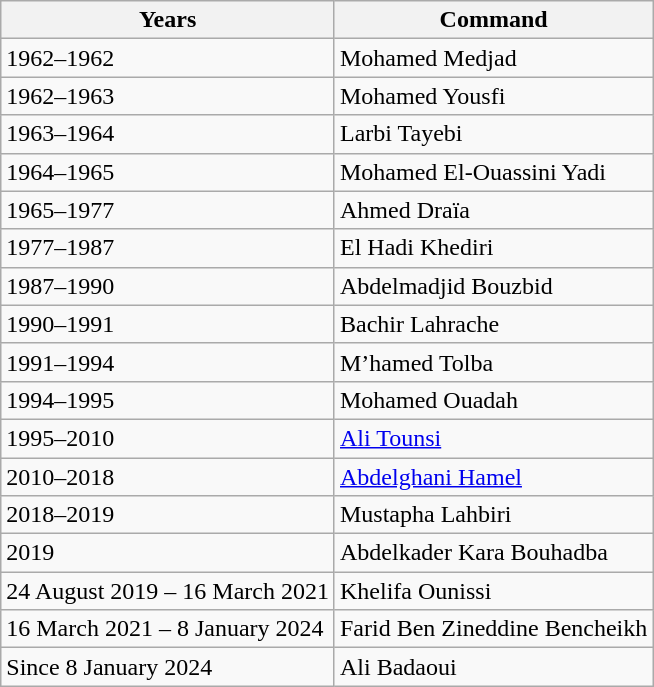<table class=wikitable centre>
<tr>
<th scope=col>Years</th>
<th scope=col>Command</th>
</tr>
<tr>
<td>1962–1962</td>
<td>Mohamed Medjad</td>
</tr>
<tr>
<td>1962–1963</td>
<td>Mohamed Yousfi</td>
</tr>
<tr>
<td>1963–1964</td>
<td>Larbi Tayebi</td>
</tr>
<tr>
<td>1964–1965</td>
<td>Mohamed El-Ouassini Yadi</td>
</tr>
<tr>
<td>1965–1977</td>
<td>Ahmed Draïa</td>
</tr>
<tr>
<td>1977–1987</td>
<td>El Hadi Khediri</td>
</tr>
<tr>
<td>1987–1990</td>
<td>Abdelmadjid Bouzbid</td>
</tr>
<tr>
<td>1990–1991</td>
<td>Bachir Lahrache</td>
</tr>
<tr>
<td>1991–1994</td>
<td>M’hamed Tolba</td>
</tr>
<tr>
<td>1994–1995</td>
<td>Mohamed Ouadah</td>
</tr>
<tr>
<td>1995–2010</td>
<td><a href='#'>Ali Tounsi</a></td>
</tr>
<tr>
<td>2010–2018</td>
<td><a href='#'>Abdelghani Hamel</a></td>
</tr>
<tr>
<td>2018–2019</td>
<td>Mustapha Lahbiri</td>
</tr>
<tr>
<td>2019</td>
<td>Abdelkader Kara Bouhadba</td>
</tr>
<tr>
<td>24 August 2019  – 16 March 2021</td>
<td>Khelifa Ounissi</td>
</tr>
<tr>
<td>16 March 2021 – 8 January 2024</td>
<td>Farid Ben Zineddine Bencheikh</td>
</tr>
<tr>
<td>Since 8 January 2024</td>
<td>Ali Badaoui</td>
</tr>
</table>
